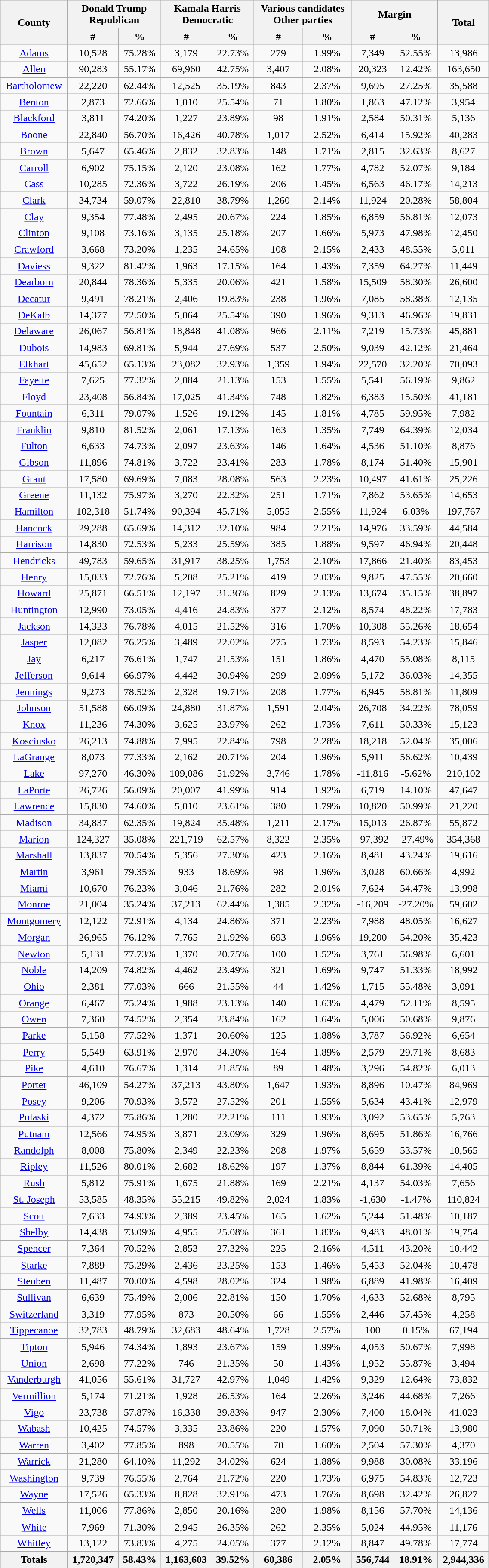<table width="60%" class="wikitable sortable">
<tr>
<th rowspan="2">County</th>
<th colspan="2">Donald Trump<br>Republican</th>
<th colspan="2">Kamala Harris<br>Democratic</th>
<th colspan="2">Various candidates<br>Other parties</th>
<th colspan="2">Margin</th>
<th rowspan="2">Total</th>
</tr>
<tr>
<th style="text-align:center;" data-sort-type="number">#</th>
<th style="text-align:center;" data-sort-type="number">%</th>
<th style="text-align:center;" data-sort-type="number">#</th>
<th style="text-align:center;" data-sort-type="number">%</th>
<th style="text-align:center;" data-sort-type="number">#</th>
<th style="text-align:center;" data-sort-type="number">%</th>
<th style="text-align:center;" data-sort-type="number">#</th>
<th style="text-align:center;" data-sort-type="number">%</th>
</tr>
<tr style="text-align:center;">
<td><a href='#'>Adams</a></td>
<td>10,528</td>
<td>75.28%</td>
<td>3,179</td>
<td>22.73%</td>
<td>279</td>
<td>1.99%</td>
<td>7,349</td>
<td>52.55%</td>
<td>13,986</td>
</tr>
<tr style="text-align:center;">
<td><a href='#'>Allen</a></td>
<td>90,283</td>
<td>55.17%</td>
<td>69,960</td>
<td>42.75%</td>
<td>3,407</td>
<td>2.08%</td>
<td>20,323</td>
<td>12.42%</td>
<td>163,650</td>
</tr>
<tr style="text-align:center;">
<td><a href='#'>Bartholomew</a></td>
<td>22,220</td>
<td>62.44%</td>
<td>12,525</td>
<td>35.19%</td>
<td>843</td>
<td>2.37%</td>
<td>9,695</td>
<td>27.25%</td>
<td>35,588</td>
</tr>
<tr style="text-align:center;">
<td><a href='#'>Benton</a></td>
<td>2,873</td>
<td>72.66%</td>
<td>1,010</td>
<td>25.54%</td>
<td>71</td>
<td>1.80%</td>
<td>1,863</td>
<td>47.12%</td>
<td>3,954</td>
</tr>
<tr style="text-align:center;">
<td><a href='#'>Blackford</a></td>
<td>3,811</td>
<td>74.20%</td>
<td>1,227</td>
<td>23.89%</td>
<td>98</td>
<td>1.91%</td>
<td>2,584</td>
<td>50.31%</td>
<td>5,136</td>
</tr>
<tr style="text-align:center;">
<td><a href='#'>Boone</a></td>
<td>22,840</td>
<td>56.70%</td>
<td>16,426</td>
<td>40.78%</td>
<td>1,017</td>
<td>2.52%</td>
<td>6,414</td>
<td>15.92%</td>
<td>40,283</td>
</tr>
<tr style="text-align:center;">
<td><a href='#'>Brown</a></td>
<td>5,647</td>
<td>65.46%</td>
<td>2,832</td>
<td>32.83%</td>
<td>148</td>
<td>1.71%</td>
<td>2,815</td>
<td>32.63%</td>
<td>8,627</td>
</tr>
<tr style="text-align:center;">
<td><a href='#'>Carroll</a></td>
<td>6,902</td>
<td>75.15%</td>
<td>2,120</td>
<td>23.08%</td>
<td>162</td>
<td>1.77%</td>
<td>4,782</td>
<td>52.07%</td>
<td>9,184</td>
</tr>
<tr style="text-align:center;">
<td><a href='#'>Cass</a></td>
<td>10,285</td>
<td>72.36%</td>
<td>3,722</td>
<td>26.19%</td>
<td>206</td>
<td>1.45%</td>
<td>6,563</td>
<td>46.17%</td>
<td>14,213</td>
</tr>
<tr style="text-align:center;">
<td><a href='#'>Clark</a></td>
<td>34,734</td>
<td>59.07%</td>
<td>22,810</td>
<td>38.79%</td>
<td>1,260</td>
<td>2.14%</td>
<td>11,924</td>
<td>20.28%</td>
<td>58,804</td>
</tr>
<tr style="text-align:center;">
<td><a href='#'>Clay</a></td>
<td>9,354</td>
<td>77.48%</td>
<td>2,495</td>
<td>20.67%</td>
<td>224</td>
<td>1.85%</td>
<td>6,859</td>
<td>56.81%</td>
<td>12,073</td>
</tr>
<tr style="text-align:center;">
<td><a href='#'>Clinton</a></td>
<td>9,108</td>
<td>73.16%</td>
<td>3,135</td>
<td>25.18%</td>
<td>207</td>
<td>1.66%</td>
<td>5,973</td>
<td>47.98%</td>
<td>12,450</td>
</tr>
<tr style="text-align:center;">
<td><a href='#'>Crawford</a></td>
<td>3,668</td>
<td>73.20%</td>
<td>1,235</td>
<td>24.65%</td>
<td>108</td>
<td>2.15%</td>
<td>2,433</td>
<td>48.55%</td>
<td>5,011</td>
</tr>
<tr style="text-align:center;">
<td><a href='#'>Daviess</a></td>
<td>9,322</td>
<td>81.42%</td>
<td>1,963</td>
<td>17.15%</td>
<td>164</td>
<td>1.43%</td>
<td>7,359</td>
<td>64.27%</td>
<td>11,449</td>
</tr>
<tr style="text-align:center;">
<td><a href='#'>Dearborn</a></td>
<td>20,844</td>
<td>78.36%</td>
<td>5,335</td>
<td>20.06%</td>
<td>421</td>
<td>1.58%</td>
<td>15,509</td>
<td>58.30%</td>
<td>26,600</td>
</tr>
<tr style="text-align:center;">
<td><a href='#'>Decatur</a></td>
<td>9,491</td>
<td>78.21%</td>
<td>2,406</td>
<td>19.83%</td>
<td>238</td>
<td>1.96%</td>
<td>7,085</td>
<td>58.38%</td>
<td>12,135</td>
</tr>
<tr style="text-align:center;">
<td><a href='#'>DeKalb</a></td>
<td>14,377</td>
<td>72.50%</td>
<td>5,064</td>
<td>25.54%</td>
<td>390</td>
<td>1.96%</td>
<td>9,313</td>
<td>46.96%</td>
<td>19,831</td>
</tr>
<tr style="text-align:center;">
<td><a href='#'>Delaware</a></td>
<td>26,067</td>
<td>56.81%</td>
<td>18,848</td>
<td>41.08%</td>
<td>966</td>
<td>2.11%</td>
<td>7,219</td>
<td>15.73%</td>
<td>45,881</td>
</tr>
<tr style="text-align:center;">
<td><a href='#'>Dubois</a></td>
<td>14,983</td>
<td>69.81%</td>
<td>5,944</td>
<td>27.69%</td>
<td>537</td>
<td>2.50%</td>
<td>9,039</td>
<td>42.12%</td>
<td>21,464</td>
</tr>
<tr style="text-align:center;">
<td><a href='#'>Elkhart</a></td>
<td>45,652</td>
<td>65.13%</td>
<td>23,082</td>
<td>32.93%</td>
<td>1,359</td>
<td>1.94%</td>
<td>22,570</td>
<td>32.20%</td>
<td>70,093</td>
</tr>
<tr style="text-align:center;">
<td><a href='#'>Fayette</a></td>
<td>7,625</td>
<td>77.32%</td>
<td>2,084</td>
<td>21.13%</td>
<td>153</td>
<td>1.55%</td>
<td>5,541</td>
<td>56.19%</td>
<td>9,862</td>
</tr>
<tr style="text-align:center;">
<td><a href='#'>Floyd</a></td>
<td>23,408</td>
<td>56.84%</td>
<td>17,025</td>
<td>41.34%</td>
<td>748</td>
<td>1.82%</td>
<td>6,383</td>
<td>15.50%</td>
<td>41,181</td>
</tr>
<tr style="text-align:center;">
<td><a href='#'>Fountain</a></td>
<td>6,311</td>
<td>79.07%</td>
<td>1,526</td>
<td>19.12%</td>
<td>145</td>
<td>1.81%</td>
<td>4,785</td>
<td>59.95%</td>
<td>7,982</td>
</tr>
<tr style="text-align:center;">
<td><a href='#'>Franklin</a></td>
<td>9,810</td>
<td>81.52%</td>
<td>2,061</td>
<td>17.13%</td>
<td>163</td>
<td>1.35%</td>
<td>7,749</td>
<td>64.39%</td>
<td>12,034</td>
</tr>
<tr style="text-align:center;">
<td><a href='#'>Fulton</a></td>
<td>6,633</td>
<td>74.73%</td>
<td>2,097</td>
<td>23.63%</td>
<td>146</td>
<td>1.64%</td>
<td>4,536</td>
<td>51.10%</td>
<td>8,876</td>
</tr>
<tr style="text-align:center;">
<td><a href='#'>Gibson</a></td>
<td>11,896</td>
<td>74.81%</td>
<td>3,722</td>
<td>23.41%</td>
<td>283</td>
<td>1.78%</td>
<td>8,174</td>
<td>51.40%</td>
<td>15,901</td>
</tr>
<tr style="text-align:center;">
<td><a href='#'>Grant</a></td>
<td>17,580</td>
<td>69.69%</td>
<td>7,083</td>
<td>28.08%</td>
<td>563</td>
<td>2.23%</td>
<td>10,497</td>
<td>41.61%</td>
<td>25,226</td>
</tr>
<tr style="text-align:center;">
<td><a href='#'>Greene</a></td>
<td>11,132</td>
<td>75.97%</td>
<td>3,270</td>
<td>22.32%</td>
<td>251</td>
<td>1.71%</td>
<td>7,862</td>
<td>53.65%</td>
<td>14,653</td>
</tr>
<tr style="text-align:center;">
<td><a href='#'>Hamilton</a></td>
<td>102,318</td>
<td>51.74%</td>
<td>90,394</td>
<td>45.71%</td>
<td>5,055</td>
<td>2.55%</td>
<td>11,924</td>
<td>6.03%</td>
<td>197,767</td>
</tr>
<tr style="text-align:center;">
<td><a href='#'>Hancock</a></td>
<td>29,288</td>
<td>65.69%</td>
<td>14,312</td>
<td>32.10%</td>
<td>984</td>
<td>2.21%</td>
<td>14,976</td>
<td>33.59%</td>
<td>44,584</td>
</tr>
<tr style="text-align:center;">
<td><a href='#'>Harrison</a></td>
<td>14,830</td>
<td>72.53%</td>
<td>5,233</td>
<td>25.59%</td>
<td>385</td>
<td>1.88%</td>
<td>9,597</td>
<td>46.94%</td>
<td>20,448</td>
</tr>
<tr style="text-align:center;">
<td><a href='#'>Hendricks</a></td>
<td>49,783</td>
<td>59.65%</td>
<td>31,917</td>
<td>38.25%</td>
<td>1,753</td>
<td>2.10%</td>
<td>17,866</td>
<td>21.40%</td>
<td>83,453</td>
</tr>
<tr style="text-align:center;">
<td><a href='#'>Henry</a></td>
<td>15,033</td>
<td>72.76%</td>
<td>5,208</td>
<td>25.21%</td>
<td>419</td>
<td>2.03%</td>
<td>9,825</td>
<td>47.55%</td>
<td>20,660</td>
</tr>
<tr style="text-align:center;">
<td><a href='#'>Howard</a></td>
<td>25,871</td>
<td>66.51%</td>
<td>12,197</td>
<td>31.36%</td>
<td>829</td>
<td>2.13%</td>
<td>13,674</td>
<td>35.15%</td>
<td>38,897</td>
</tr>
<tr style="text-align:center;">
<td><a href='#'>Huntington</a></td>
<td>12,990</td>
<td>73.05%</td>
<td>4,416</td>
<td>24.83%</td>
<td>377</td>
<td>2.12%</td>
<td>8,574</td>
<td>48.22%</td>
<td>17,783</td>
</tr>
<tr style="text-align:center;">
<td><a href='#'>Jackson</a></td>
<td>14,323</td>
<td>76.78%</td>
<td>4,015</td>
<td>21.52%</td>
<td>316</td>
<td>1.70%</td>
<td>10,308</td>
<td>55.26%</td>
<td>18,654</td>
</tr>
<tr style="text-align:center;">
<td><a href='#'>Jasper</a></td>
<td>12,082</td>
<td>76.25%</td>
<td>3,489</td>
<td>22.02%</td>
<td>275</td>
<td>1.73%</td>
<td>8,593</td>
<td>54.23%</td>
<td>15,846</td>
</tr>
<tr style="text-align:center;">
<td><a href='#'>Jay</a></td>
<td>6,217</td>
<td>76.61%</td>
<td>1,747</td>
<td>21.53%</td>
<td>151</td>
<td>1.86%</td>
<td>4,470</td>
<td>55.08%</td>
<td>8,115</td>
</tr>
<tr style="text-align:center;">
<td><a href='#'>Jefferson</a></td>
<td>9,614</td>
<td>66.97%</td>
<td>4,442</td>
<td>30.94%</td>
<td>299</td>
<td>2.09%</td>
<td>5,172</td>
<td>36.03%</td>
<td>14,355</td>
</tr>
<tr style="text-align:center;">
<td><a href='#'>Jennings</a></td>
<td>9,273</td>
<td>78.52%</td>
<td>2,328</td>
<td>19.71%</td>
<td>208</td>
<td>1.77%</td>
<td>6,945</td>
<td>58.81%</td>
<td>11,809</td>
</tr>
<tr style="text-align:center;">
<td><a href='#'>Johnson</a></td>
<td>51,588</td>
<td>66.09%</td>
<td>24,880</td>
<td>31.87%</td>
<td>1,591</td>
<td>2.04%</td>
<td>26,708</td>
<td>34.22%</td>
<td>78,059</td>
</tr>
<tr style="text-align:center;">
<td><a href='#'>Knox</a></td>
<td>11,236</td>
<td>74.30%</td>
<td>3,625</td>
<td>23.97%</td>
<td>262</td>
<td>1.73%</td>
<td>7,611</td>
<td>50.33%</td>
<td>15,123</td>
</tr>
<tr style="text-align:center;">
<td><a href='#'>Kosciusko</a></td>
<td>26,213</td>
<td>74.88%</td>
<td>7,995</td>
<td>22.84%</td>
<td>798</td>
<td>2.28%</td>
<td>18,218</td>
<td>52.04%</td>
<td>35,006</td>
</tr>
<tr style="text-align:center;">
<td><a href='#'>LaGrange</a></td>
<td>8,073</td>
<td>77.33%</td>
<td>2,162</td>
<td>20.71%</td>
<td>204</td>
<td>1.96%</td>
<td>5,911</td>
<td>56.62%</td>
<td>10,439</td>
</tr>
<tr style="text-align:center;">
<td><a href='#'>Lake</a></td>
<td>97,270</td>
<td>46.30%</td>
<td>109,086</td>
<td>51.92%</td>
<td>3,746</td>
<td>1.78%</td>
<td>-11,816</td>
<td>-5.62%</td>
<td>210,102</td>
</tr>
<tr style="text-align:center;">
<td><a href='#'>LaPorte</a></td>
<td>26,726</td>
<td>56.09%</td>
<td>20,007</td>
<td>41.99%</td>
<td>914</td>
<td>1.92%</td>
<td>6,719</td>
<td>14.10%</td>
<td>47,647</td>
</tr>
<tr style="text-align:center;">
<td><a href='#'>Lawrence</a></td>
<td>15,830</td>
<td>74.60%</td>
<td>5,010</td>
<td>23.61%</td>
<td>380</td>
<td>1.79%</td>
<td>10,820</td>
<td>50.99%</td>
<td>21,220</td>
</tr>
<tr style="text-align:center;">
<td><a href='#'>Madison</a></td>
<td>34,837</td>
<td>62.35%</td>
<td>19,824</td>
<td>35.48%</td>
<td>1,211</td>
<td>2.17%</td>
<td>15,013</td>
<td>26.87%</td>
<td>55,872</td>
</tr>
<tr style="text-align:center;">
<td><a href='#'>Marion</a></td>
<td>124,327</td>
<td>35.08%</td>
<td>221,719</td>
<td>62.57%</td>
<td>8,322</td>
<td>2.35%</td>
<td>-97,392</td>
<td>-27.49%</td>
<td>354,368</td>
</tr>
<tr style="text-align:center;">
<td><a href='#'>Marshall</a></td>
<td>13,837</td>
<td>70.54%</td>
<td>5,356</td>
<td>27.30%</td>
<td>423</td>
<td>2.16%</td>
<td>8,481</td>
<td>43.24%</td>
<td>19,616</td>
</tr>
<tr style="text-align:center;">
<td><a href='#'>Martin</a></td>
<td>3,961</td>
<td>79.35%</td>
<td>933</td>
<td>18.69%</td>
<td>98</td>
<td>1.96%</td>
<td>3,028</td>
<td>60.66%</td>
<td>4,992</td>
</tr>
<tr style="text-align:center;">
<td><a href='#'>Miami</a></td>
<td>10,670</td>
<td>76.23%</td>
<td>3,046</td>
<td>21.76%</td>
<td>282</td>
<td>2.01%</td>
<td>7,624</td>
<td>54.47%</td>
<td>13,998</td>
</tr>
<tr style="text-align:center;">
<td><a href='#'>Monroe</a></td>
<td>21,004</td>
<td>35.24%</td>
<td>37,213</td>
<td>62.44%</td>
<td>1,385</td>
<td>2.32%</td>
<td>-16,209</td>
<td>-27.20%</td>
<td>59,602</td>
</tr>
<tr style="text-align:center;">
<td><a href='#'>Montgomery</a></td>
<td>12,122</td>
<td>72.91%</td>
<td>4,134</td>
<td>24.86%</td>
<td>371</td>
<td>2.23%</td>
<td>7,988</td>
<td>48.05%</td>
<td>16,627</td>
</tr>
<tr style="text-align:center;">
<td><a href='#'>Morgan</a></td>
<td>26,965</td>
<td>76.12%</td>
<td>7,765</td>
<td>21.92%</td>
<td>693</td>
<td>1.96%</td>
<td>19,200</td>
<td>54.20%</td>
<td>35,423</td>
</tr>
<tr style="text-align:center;">
<td><a href='#'>Newton</a></td>
<td>5,131</td>
<td>77.73%</td>
<td>1,370</td>
<td>20.75%</td>
<td>100</td>
<td>1.52%</td>
<td>3,761</td>
<td>56.98%</td>
<td>6,601</td>
</tr>
<tr style="text-align:center;">
<td><a href='#'>Noble</a></td>
<td>14,209</td>
<td>74.82%</td>
<td>4,462</td>
<td>23.49%</td>
<td>321</td>
<td>1.69%</td>
<td>9,747</td>
<td>51.33%</td>
<td>18,992</td>
</tr>
<tr style="text-align:center;">
<td><a href='#'>Ohio</a></td>
<td>2,381</td>
<td>77.03%</td>
<td>666</td>
<td>21.55%</td>
<td>44</td>
<td>1.42%</td>
<td>1,715</td>
<td>55.48%</td>
<td>3,091</td>
</tr>
<tr style="text-align:center;">
<td><a href='#'>Orange</a></td>
<td>6,467</td>
<td>75.24%</td>
<td>1,988</td>
<td>23.13%</td>
<td>140</td>
<td>1.63%</td>
<td>4,479</td>
<td>52.11%</td>
<td>8,595</td>
</tr>
<tr style="text-align:center;">
<td><a href='#'>Owen</a></td>
<td>7,360</td>
<td>74.52%</td>
<td>2,354</td>
<td>23.84%</td>
<td>162</td>
<td>1.64%</td>
<td>5,006</td>
<td>50.68%</td>
<td>9,876</td>
</tr>
<tr style="text-align:center;">
<td><a href='#'>Parke</a></td>
<td>5,158</td>
<td>77.52%</td>
<td>1,371</td>
<td>20.60%</td>
<td>125</td>
<td>1.88%</td>
<td>3,787</td>
<td>56.92%</td>
<td>6,654</td>
</tr>
<tr style="text-align:center;">
<td><a href='#'>Perry</a></td>
<td>5,549</td>
<td>63.91%</td>
<td>2,970</td>
<td>34.20%</td>
<td>164</td>
<td>1.89%</td>
<td>2,579</td>
<td>29.71%</td>
<td>8,683</td>
</tr>
<tr style="text-align:center;">
<td><a href='#'>Pike</a></td>
<td>4,610</td>
<td>76.67%</td>
<td>1,314</td>
<td>21.85%</td>
<td>89</td>
<td>1.48%</td>
<td>3,296</td>
<td>54.82%</td>
<td>6,013</td>
</tr>
<tr style="text-align:center;">
<td><a href='#'>Porter</a></td>
<td>46,109</td>
<td>54.27%</td>
<td>37,213</td>
<td>43.80%</td>
<td>1,647</td>
<td>1.93%</td>
<td>8,896</td>
<td>10.47%</td>
<td>84,969</td>
</tr>
<tr style="text-align:center;">
<td><a href='#'>Posey</a></td>
<td>9,206</td>
<td>70.93%</td>
<td>3,572</td>
<td>27.52%</td>
<td>201</td>
<td>1.55%</td>
<td>5,634</td>
<td>43.41%</td>
<td>12,979</td>
</tr>
<tr style="text-align:center;">
<td><a href='#'>Pulaski</a></td>
<td>4,372</td>
<td>75.86%</td>
<td>1,280</td>
<td>22.21%</td>
<td>111</td>
<td>1.93%</td>
<td>3,092</td>
<td>53.65%</td>
<td>5,763</td>
</tr>
<tr style="text-align:center;">
<td><a href='#'>Putnam</a></td>
<td>12,566</td>
<td>74.95%</td>
<td>3,871</td>
<td>23.09%</td>
<td>329</td>
<td>1.96%</td>
<td>8,695</td>
<td>51.86%</td>
<td>16,766</td>
</tr>
<tr style="text-align:center;">
<td><a href='#'>Randolph</a></td>
<td>8,008</td>
<td>75.80%</td>
<td>2,349</td>
<td>22.23%</td>
<td>208</td>
<td>1.97%</td>
<td>5,659</td>
<td>53.57%</td>
<td>10,565</td>
</tr>
<tr style="text-align:center;">
<td><a href='#'>Ripley</a></td>
<td>11,526</td>
<td>80.01%</td>
<td>2,682</td>
<td>18.62%</td>
<td>197</td>
<td>1.37%</td>
<td>8,844</td>
<td>61.39%</td>
<td>14,405</td>
</tr>
<tr style="text-align:center;">
<td><a href='#'>Rush</a></td>
<td>5,812</td>
<td>75.91%</td>
<td>1,675</td>
<td>21.88%</td>
<td>169</td>
<td>2.21%</td>
<td>4,137</td>
<td>54.03%</td>
<td>7,656</td>
</tr>
<tr style="text-align:center;">
<td><a href='#'>St. Joseph</a></td>
<td>53,585</td>
<td>48.35%</td>
<td>55,215</td>
<td>49.82%</td>
<td>2,024</td>
<td>1.83%</td>
<td>-1,630</td>
<td>-1.47%</td>
<td>110,824</td>
</tr>
<tr style="text-align:center;">
<td><a href='#'>Scott</a></td>
<td>7,633</td>
<td>74.93%</td>
<td>2,389</td>
<td>23.45%</td>
<td>165</td>
<td>1.62%</td>
<td>5,244</td>
<td>51.48%</td>
<td>10,187</td>
</tr>
<tr style="text-align:center;">
<td><a href='#'>Shelby</a></td>
<td>14,438</td>
<td>73.09%</td>
<td>4,955</td>
<td>25.08%</td>
<td>361</td>
<td>1.83%</td>
<td>9,483</td>
<td>48.01%</td>
<td>19,754</td>
</tr>
<tr style="text-align:center;">
<td><a href='#'>Spencer</a></td>
<td>7,364</td>
<td>70.52%</td>
<td>2,853</td>
<td>27.32%</td>
<td>225</td>
<td>2.16%</td>
<td>4,511</td>
<td>43.20%</td>
<td>10,442</td>
</tr>
<tr style="text-align:center;">
<td><a href='#'>Starke</a></td>
<td>7,889</td>
<td>75.29%</td>
<td>2,436</td>
<td>23.25%</td>
<td>153</td>
<td>1.46%</td>
<td>5,453</td>
<td>52.04%</td>
<td>10,478</td>
</tr>
<tr style="text-align:center;">
<td><a href='#'>Steuben</a></td>
<td>11,487</td>
<td>70.00%</td>
<td>4,598</td>
<td>28.02%</td>
<td>324</td>
<td>1.98%</td>
<td>6,889</td>
<td>41.98%</td>
<td>16,409</td>
</tr>
<tr style="text-align:center;">
<td><a href='#'>Sullivan</a></td>
<td>6,639</td>
<td>75.49%</td>
<td>2,006</td>
<td>22.81%</td>
<td>150</td>
<td>1.70%</td>
<td>4,633</td>
<td>52.68%</td>
<td>8,795</td>
</tr>
<tr style="text-align:center;">
<td><a href='#'>Switzerland</a></td>
<td>3,319</td>
<td>77.95%</td>
<td>873</td>
<td>20.50%</td>
<td>66</td>
<td>1.55%</td>
<td>2,446</td>
<td>57.45%</td>
<td>4,258</td>
</tr>
<tr style="text-align:center;">
<td><a href='#'>Tippecanoe</a></td>
<td>32,783</td>
<td>48.79%</td>
<td>32,683</td>
<td>48.64%</td>
<td>1,728</td>
<td>2.57%</td>
<td>100</td>
<td>0.15%</td>
<td>67,194</td>
</tr>
<tr style="text-align:center;">
<td><a href='#'>Tipton</a></td>
<td>5,946</td>
<td>74.34%</td>
<td>1,893</td>
<td>23.67%</td>
<td>159</td>
<td>1.99%</td>
<td>4,053</td>
<td>50.67%</td>
<td>7,998</td>
</tr>
<tr style="text-align:center;">
<td><a href='#'>Union</a></td>
<td>2,698</td>
<td>77.22%</td>
<td>746</td>
<td>21.35%</td>
<td>50</td>
<td>1.43%</td>
<td>1,952</td>
<td>55.87%</td>
<td>3,494</td>
</tr>
<tr style="text-align:center;">
<td><a href='#'>Vanderburgh</a></td>
<td>41,056</td>
<td>55.61%</td>
<td>31,727</td>
<td>42.97%</td>
<td>1,049</td>
<td>1.42%</td>
<td>9,329</td>
<td>12.64%</td>
<td>73,832</td>
</tr>
<tr style="text-align:center;">
<td><a href='#'>Vermillion</a></td>
<td>5,174</td>
<td>71.21%</td>
<td>1,928</td>
<td>26.53%</td>
<td>164</td>
<td>2.26%</td>
<td>3,246</td>
<td>44.68%</td>
<td>7,266</td>
</tr>
<tr style="text-align:center;">
<td><a href='#'>Vigo</a></td>
<td>23,738</td>
<td>57.87%</td>
<td>16,338</td>
<td>39.83%</td>
<td>947</td>
<td>2.30%</td>
<td>7,400</td>
<td>18.04%</td>
<td>41,023</td>
</tr>
<tr style="text-align:center;">
<td><a href='#'>Wabash</a></td>
<td>10,425</td>
<td>74.57%</td>
<td>3,335</td>
<td>23.86%</td>
<td>220</td>
<td>1.57%</td>
<td>7,090</td>
<td>50.71%</td>
<td>13,980</td>
</tr>
<tr style="text-align:center;">
<td><a href='#'>Warren</a></td>
<td>3,402</td>
<td>77.85%</td>
<td>898</td>
<td>20.55%</td>
<td>70</td>
<td>1.60%</td>
<td>2,504</td>
<td>57.30%</td>
<td>4,370</td>
</tr>
<tr style="text-align:center;">
<td><a href='#'>Warrick</a></td>
<td>21,280</td>
<td>64.10%</td>
<td>11,292</td>
<td>34.02%</td>
<td>624</td>
<td>1.88%</td>
<td>9,988</td>
<td>30.08%</td>
<td>33,196</td>
</tr>
<tr style="text-align:center;">
<td><a href='#'>Washington</a></td>
<td>9,739</td>
<td>76.55%</td>
<td>2,764</td>
<td>21.72%</td>
<td>220</td>
<td>1.73%</td>
<td>6,975</td>
<td>54.83%</td>
<td>12,723</td>
</tr>
<tr style="text-align:center;">
<td><a href='#'>Wayne</a></td>
<td>17,526</td>
<td>65.33%</td>
<td>8,828</td>
<td>32.91%</td>
<td>473</td>
<td>1.76%</td>
<td>8,698</td>
<td>32.42%</td>
<td>26,827</td>
</tr>
<tr style="text-align:center;">
<td><a href='#'>Wells</a></td>
<td>11,006</td>
<td>77.86%</td>
<td>2,850</td>
<td>20.16%</td>
<td>280</td>
<td>1.98%</td>
<td>8,156</td>
<td>57.70%</td>
<td>14,136</td>
</tr>
<tr style="text-align:center;">
<td><a href='#'>White</a></td>
<td>7,969</td>
<td>71.30%</td>
<td>2,945</td>
<td>26.35%</td>
<td>262</td>
<td>2.35%</td>
<td>5,024</td>
<td>44.95%</td>
<td>11,176</td>
</tr>
<tr style="text-align:center;">
<td><a href='#'>Whitley</a></td>
<td>13,122</td>
<td>73.83%</td>
<td>4,275</td>
<td>24.05%</td>
<td>377</td>
<td>2.12%</td>
<td>8,847</td>
<td>49.78%</td>
<td>17,774</td>
</tr>
<tr>
<th>Totals</th>
<th>1,720,347</th>
<th>58.43%</th>
<th>1,163,603</th>
<th>39.52%</th>
<th>60,386</th>
<th>2.05%</th>
<th>556,744</th>
<th>18.91%</th>
<th>2,944,336</th>
</tr>
</table>
